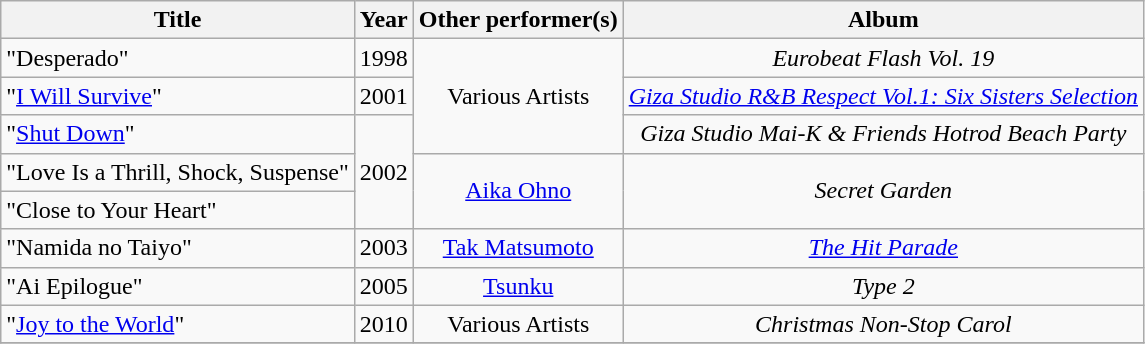<table class="wikitable plainrowheaders" style="text-align:center;">
<tr>
<th scope="col">Title</th>
<th scope="col">Year</th>
<th scope="col">Other performer(s)</th>
<th scope="col">Album</th>
</tr>
<tr>
<td align="left">"Desperado"<br></td>
<td>1998</td>
<td rowspan="3">Various Artists</td>
<td><em>Eurobeat Flash Vol. 19</em></td>
</tr>
<tr>
<td align="left">"<a href='#'>I Will Survive</a>"</td>
<td>2001</td>
<td><em><a href='#'>Giza Studio R&B Respect Vol.1: Six Sisters Selection</a></em></td>
</tr>
<tr>
<td align="left">"<a href='#'>Shut Down</a>"</td>
<td rowspan="3">2002</td>
<td><em>Giza Studio Mai-K & Friends Hotrod Beach Party</em></td>
</tr>
<tr>
<td align="left">"Love Is a Thrill, Shock, Suspense"</td>
<td rowspan="2"><a href='#'>Aika Ohno</a></td>
<td rowspan="2"><em>Secret Garden</em></td>
</tr>
<tr>
<td align="left">"Close to Your Heart"</td>
</tr>
<tr>
<td align="left">"Namida no Taiyo"</td>
<td>2003</td>
<td><a href='#'>Tak Matsumoto</a></td>
<td><em><a href='#'>The Hit Parade</a></em></td>
</tr>
<tr>
<td align="left">"Ai Epilogue"</td>
<td>2005</td>
<td><a href='#'>Tsunku</a></td>
<td><em>Type 2</em></td>
</tr>
<tr>
<td align="left">"<a href='#'>Joy to the World</a>"</td>
<td>2010</td>
<td>Various Artists</td>
<td><em>Christmas Non-Stop Carol</em></td>
</tr>
<tr>
</tr>
</table>
